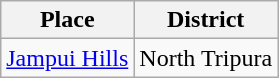<table class="wikitable">
<tr>
<th>Place</th>
<th>District</th>
</tr>
<tr>
<td><a href='#'>Jampui Hills</a></td>
<td>North Tripura</td>
</tr>
</table>
